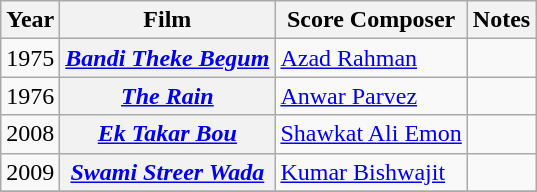<table class="wikitable sortable">
<tr>
<th>Year</th>
<th>Film</th>
<th>Score Composer</th>
<th>Notes</th>
</tr>
<tr>
<td rowspan=1>1975</td>
<th><em><a href='#'>Bandi Theke Begum</a></em></th>
<td><a href='#'>Azad Rahman</a></td>
<td></td>
</tr>
<tr>
<td>1976</td>
<th><em><a href='#'>The Rain</a></em></th>
<td><a href='#'>Anwar Parvez</a></td>
<td></td>
</tr>
<tr>
<td>2008</td>
<th><em><a href='#'>Ek Takar Bou</a></em></th>
<td><a href='#'>Shawkat Ali Emon</a></td>
<td></td>
</tr>
<tr>
<td>2009</td>
<th><em><a href='#'>Swami Streer Wada</a></em></th>
<td><a href='#'>Kumar Bishwajit</a></td>
<td></td>
</tr>
<tr>
</tr>
</table>
